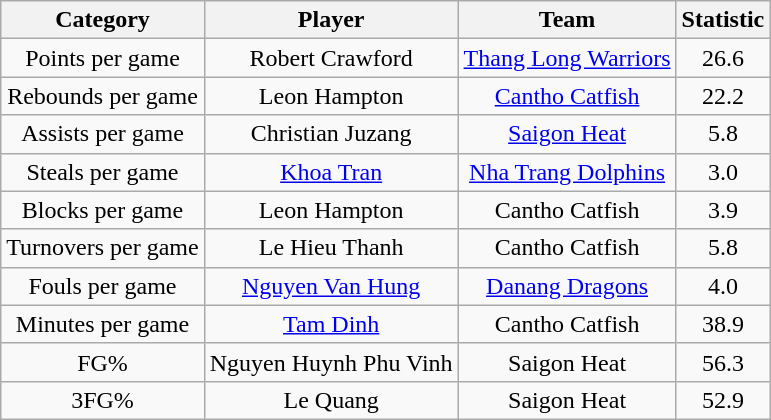<table class="wikitable" style="text-align:center">
<tr>
<th>Category</th>
<th>Player</th>
<th>Team</th>
<th>Statistic</th>
</tr>
<tr>
<td>Points per game</td>
<td>Robert Crawford</td>
<td><a href='#'>Thang Long Warriors</a></td>
<td>26.6</td>
</tr>
<tr>
<td>Rebounds per game</td>
<td>Leon Hampton</td>
<td><a href='#'>Cantho Catfish</a></td>
<td>22.2</td>
</tr>
<tr>
<td>Assists per game</td>
<td>Christian Juzang</td>
<td><a href='#'>Saigon Heat</a></td>
<td>5.8</td>
</tr>
<tr>
<td>Steals per game</td>
<td><a href='#'>Khoa Tran</a></td>
<td><a href='#'>Nha Trang Dolphins</a></td>
<td>3.0</td>
</tr>
<tr>
<td>Blocks per game</td>
<td>Leon Hampton</td>
<td>Cantho Catfish</td>
<td>3.9</td>
</tr>
<tr>
<td>Turnovers per game</td>
<td>Le Hieu Thanh</td>
<td>Cantho Catfish</td>
<td>5.8</td>
</tr>
<tr>
<td>Fouls per game</td>
<td><a href='#'>Nguyen Van Hung</a></td>
<td><a href='#'>Danang Dragons</a></td>
<td>4.0</td>
</tr>
<tr>
<td>Minutes per game</td>
<td><a href='#'>Tam Dinh</a></td>
<td>Cantho Catfish</td>
<td>38.9</td>
</tr>
<tr>
<td>FG%</td>
<td>Nguyen Huynh Phu Vinh</td>
<td>Saigon Heat</td>
<td>56.3</td>
</tr>
<tr>
<td>3FG%</td>
<td>Le Quang</td>
<td>Saigon Heat</td>
<td>52.9</td>
</tr>
</table>
